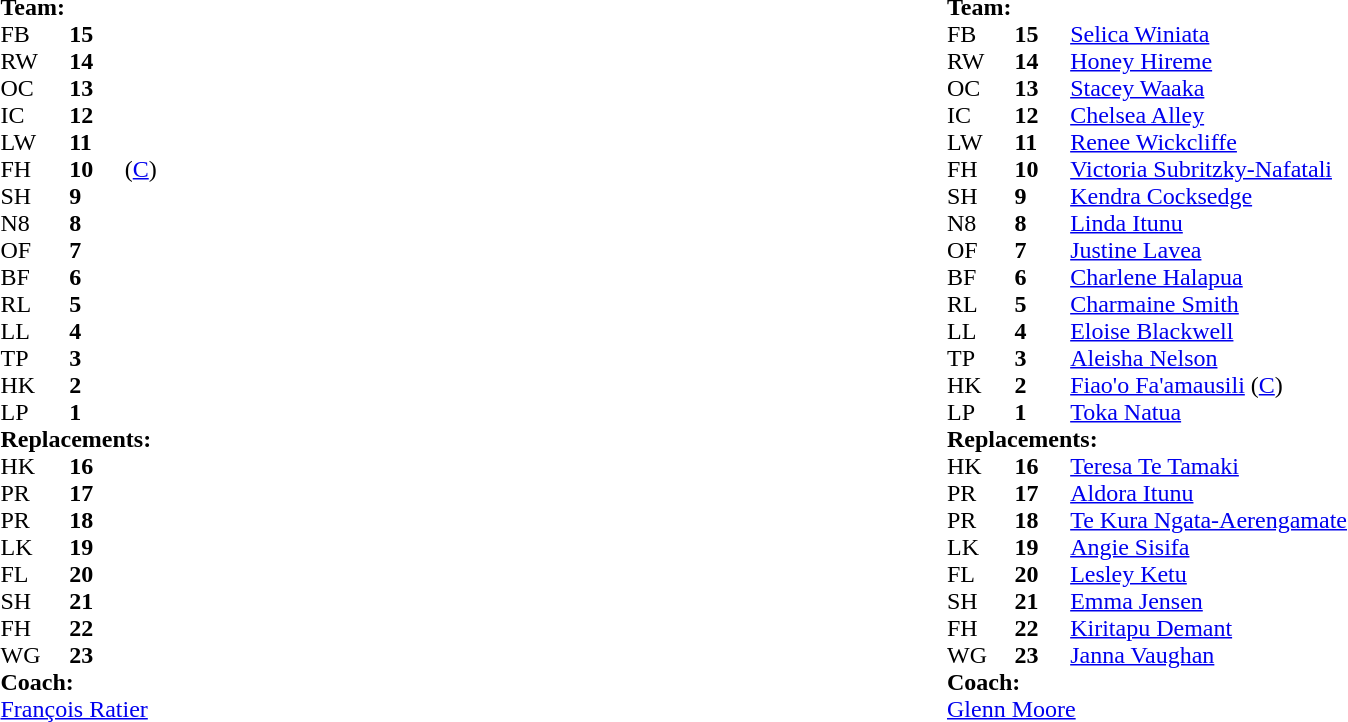<table style="width:100%">
<tr>
<td width="50%"><br><table cellspacing="0" cellpadding="0">
<tr>
<td colspan="4"><strong>Team:</strong></td>
</tr>
<tr>
<th width="3%"></th>
<th width="3%"></th>
<th width="22%"></th>
<th width="22%"></th>
</tr>
<tr>
<td>FB</td>
<td><strong>15</strong></td>
<td></td>
</tr>
<tr>
<td>RW</td>
<td><strong>14</strong></td>
<td></td>
</tr>
<tr>
<td>OC</td>
<td><strong>13</strong></td>
<td></td>
</tr>
<tr>
<td>IC</td>
<td><strong>12</strong></td>
<td></td>
</tr>
<tr>
<td>LW</td>
<td><strong>11</strong></td>
<td></td>
</tr>
<tr>
<td>FH</td>
<td><strong>10</strong></td>
<td>(<a href='#'>C</a>)</td>
</tr>
<tr>
<td>SH</td>
<td><strong>9</strong></td>
<td></td>
</tr>
<tr>
<td>N8</td>
<td><strong>8</strong></td>
<td></td>
</tr>
<tr>
<td>OF</td>
<td><strong>7</strong></td>
<td></td>
</tr>
<tr>
<td>BF</td>
<td><strong>6</strong></td>
<td></td>
</tr>
<tr>
<td>RL</td>
<td><strong>5</strong></td>
<td></td>
</tr>
<tr>
<td>LL</td>
<td><strong>4</strong></td>
<td></td>
</tr>
<tr>
<td>TP</td>
<td><strong>3</strong></td>
<td></td>
</tr>
<tr>
<td>HK</td>
<td><strong>2</strong></td>
<td></td>
</tr>
<tr>
<td>LP</td>
<td><strong>1</strong></td>
<td></td>
</tr>
<tr>
<td colspan=4><strong>Replacements:</strong></td>
</tr>
<tr>
<td>HK</td>
<td><strong>16</strong></td>
<td></td>
<td></td>
</tr>
<tr>
<td>PR</td>
<td><strong>17</strong></td>
<td></td>
</tr>
<tr>
<td>PR</td>
<td><strong>18</strong></td>
<td></td>
</tr>
<tr>
<td>LK</td>
<td><strong>19</strong></td>
<td></td>
</tr>
<tr>
<td>FL</td>
<td><strong>20</strong></td>
<td></td>
</tr>
<tr>
<td>SH</td>
<td><strong>21</strong></td>
<td></td>
</tr>
<tr>
<td>FH</td>
<td><strong>22</strong></td>
<td></td>
</tr>
<tr>
<td>WG</td>
<td><strong>23</strong></td>
<td></td>
</tr>
<tr>
<td colspan="4"><strong>Coach:</strong></td>
</tr>
<tr>
<td colspan="4"> <a href='#'>François Ratier</a></td>
</tr>
<tr>
</tr>
</table>
</td>
<td width="50%"><br><table cellspacing="0" cellpadding="0">
<tr>
<td colspan="4"><strong>Team:</strong></td>
</tr>
<tr>
<th width="3%"></th>
<th width="3%"></th>
<th width="22%"></th>
<th width="22%"></th>
</tr>
<tr>
<td>FB</td>
<td><strong>15</strong></td>
<td><a href='#'>Selica Winiata</a></td>
</tr>
<tr>
<td>RW</td>
<td><strong>14</strong></td>
<td><a href='#'>Honey Hireme</a></td>
</tr>
<tr>
<td>OC</td>
<td><strong>13</strong></td>
<td><a href='#'>Stacey Waaka</a></td>
</tr>
<tr>
<td>IC</td>
<td><strong>12</strong></td>
<td><a href='#'>Chelsea Alley</a></td>
</tr>
<tr>
<td>LW</td>
<td><strong>11</strong></td>
<td><a href='#'>Renee Wickcliffe</a></td>
</tr>
<tr>
<td>FH</td>
<td><strong>10</strong></td>
<td><a href='#'>Victoria Subritzky-Nafatali</a></td>
</tr>
<tr>
<td>SH</td>
<td><strong>9</strong></td>
<td><a href='#'>Kendra Cocksedge</a></td>
</tr>
<tr>
<td>N8</td>
<td><strong>8</strong></td>
<td><a href='#'>Linda Itunu</a></td>
</tr>
<tr>
<td>OF</td>
<td><strong>7</strong></td>
<td><a href='#'>Justine Lavea</a></td>
</tr>
<tr>
<td>BF</td>
<td><strong>6</strong></td>
<td><a href='#'>Charlene Halapua</a></td>
</tr>
<tr>
<td>RL</td>
<td><strong>5</strong></td>
<td><a href='#'>Charmaine Smith</a></td>
</tr>
<tr>
<td>LL</td>
<td><strong>4</strong></td>
<td><a href='#'>Eloise Blackwell</a></td>
</tr>
<tr>
<td>TP</td>
<td><strong>3</strong></td>
<td><a href='#'>Aleisha Nelson</a></td>
</tr>
<tr>
<td>HK</td>
<td><strong>2</strong></td>
<td><a href='#'>Fiao'o Fa'amausili</a> (<a href='#'>C</a>)</td>
</tr>
<tr>
<td>LP</td>
<td><strong>1</strong></td>
<td><a href='#'>Toka Natua</a></td>
</tr>
<tr>
<td colspan=4><strong>Replacements:</strong></td>
</tr>
<tr>
<td>HK</td>
<td><strong>16</strong></td>
<td><a href='#'>Teresa Te Tamaki</a></td>
<td></td>
</tr>
<tr>
<td>PR</td>
<td><strong>17</strong></td>
<td><a href='#'>Aldora Itunu</a></td>
</tr>
<tr>
<td>PR</td>
<td><strong>18</strong></td>
<td><a href='#'>Te Kura Ngata-Aerengamate</a></td>
</tr>
<tr>
<td>LK</td>
<td><strong>19</strong></td>
<td><a href='#'>Angie Sisifa</a></td>
</tr>
<tr>
<td>FL</td>
<td><strong>20</strong></td>
<td><a href='#'>Lesley Ketu</a></td>
</tr>
<tr>
<td>SH</td>
<td><strong>21</strong></td>
<td><a href='#'>Emma Jensen</a></td>
</tr>
<tr>
<td>FH</td>
<td><strong>22</strong></td>
<td><a href='#'>Kiritapu Demant</a></td>
</tr>
<tr>
<td>WG</td>
<td><strong>23</strong></td>
<td><a href='#'>Janna Vaughan</a></td>
</tr>
<tr>
<td colspan="4"><strong>Coach:</strong></td>
</tr>
<tr>
<td colspan="4"> <a href='#'>Glenn Moore</a></td>
</tr>
<tr>
</tr>
</table>
</td>
</tr>
</table>
